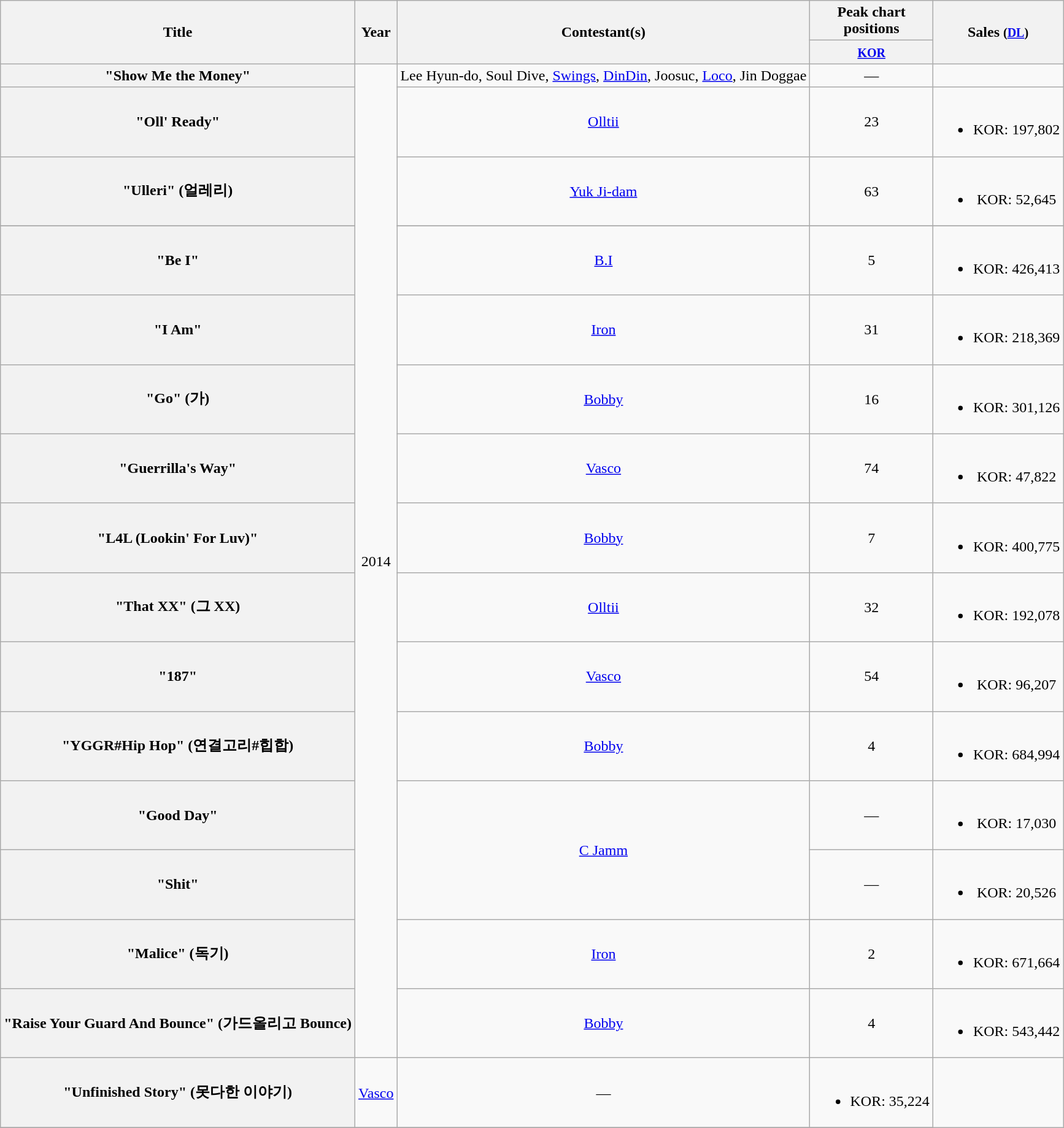<table class="wikitable plainrowheaders" style="text-align:center">
<tr>
<th scope="col" rowspan="2">Title</th>
<th scope="col" rowspan="2">Year</th>
<th scope="col" rowspan="2">Contestant(s)</th>
<th scope="col" colspan="1">Peak chart <br> positions</th>
<th scope="col" rowspan="2">Sales <small>(<a href='#'>DL</a>)</small></th>
</tr>
<tr>
<th><small><a href='#'>KOR</a></small><br></th>
</tr>
<tr>
<th scope="row">"Show Me the Money"</th>
<td rowspan="16">2014</td>
<td>Lee Hyun-do, Soul Dive, <a href='#'>Swings</a>, <a href='#'>DinDin</a>, Joosuc, <a href='#'>Loco</a>, Jin Doggae</td>
<td>—</td>
<td></td>
</tr>
<tr>
<th scope="row">"Oll' Ready"</th>
<td><a href='#'>Olltii</a></td>
<td>23</td>
<td><br><ul><li>KOR: 197,802</li></ul></td>
</tr>
<tr>
<th scope="row">"Ulleri" (얼레리)</th>
<td><a href='#'>Yuk Ji-dam</a></td>
<td>63</td>
<td><br><ul><li>KOR: 52,645</li></ul></td>
</tr>
<tr>
</tr>
<tr>
<th scope="row">"Be I"</th>
<td><a href='#'>B.I</a></td>
<td>5</td>
<td><br><ul><li>KOR: 426,413</li></ul></td>
</tr>
<tr>
<th scope="row">"I Am"</th>
<td><a href='#'>Iron</a></td>
<td>31</td>
<td><br><ul><li>KOR: 218,369</li></ul></td>
</tr>
<tr>
<th scope="row">"Go" (가)</th>
<td><a href='#'>Bobby</a></td>
<td>16</td>
<td><br><ul><li>KOR: 301,126</li></ul></td>
</tr>
<tr>
<th scope="row">"Guerrilla's Way"</th>
<td><a href='#'>Vasco</a></td>
<td>74</td>
<td><br><ul><li>KOR: 47,822</li></ul></td>
</tr>
<tr>
<th scope="row">"L4L (Lookin' For Luv)"<br></th>
<td><a href='#'>Bobby</a></td>
<td>7</td>
<td><br><ul><li>KOR: 400,775</li></ul></td>
</tr>
<tr>
<th scope="row">"That XX" (그 XX)<br></th>
<td><a href='#'>Olltii</a></td>
<td>32</td>
<td><br><ul><li>KOR: 192,078</li></ul></td>
</tr>
<tr>
<th scope="row">"187"<br></th>
<td><a href='#'>Vasco</a></td>
<td>54</td>
<td><br><ul><li>KOR: 96,207</li></ul></td>
</tr>
<tr>
<th scope="row">"YGGR#Hip Hop" (연결고리#힙합)</th>
<td><a href='#'>Bobby</a></td>
<td>4</td>
<td><br><ul><li>KOR: 684,994</li></ul></td>
</tr>
<tr>
<th scope="row">"Good Day"<br></th>
<td rowspan="2"><a href='#'>C Jamm</a></td>
<td>—</td>
<td><br><ul><li>KOR: 17,030</li></ul></td>
</tr>
<tr>
<th scope="row">"Shit"</th>
<td>—</td>
<td><br><ul><li>KOR: 20,526</li></ul></td>
</tr>
<tr>
<th scope="row">"Malice" (독기)</th>
<td><a href='#'>Iron</a></td>
<td>2</td>
<td><br><ul><li>KOR: 671,664</li></ul></td>
</tr>
<tr>
<th scope="row">"Raise Your Guard And Bounce" (가드올리고 Bounce)</th>
<td><a href='#'>Bobby</a></td>
<td>4</td>
<td><br><ul><li>KOR: 543,442</li></ul></td>
</tr>
<tr>
<th scope="row">"Unfinished Story" (못다한 이야기)<br></th>
<td><a href='#'>Vasco</a></td>
<td>—</td>
<td><br><ul><li>KOR: 35,224</li></ul></td>
</tr>
<tr>
</tr>
</table>
